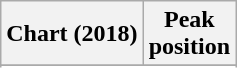<table class="wikitable sortable plainrowheaders">
<tr>
<th>Chart (2018)</th>
<th>Peak<br>position</th>
</tr>
<tr>
</tr>
<tr>
</tr>
<tr>
</tr>
<tr>
</tr>
<tr>
</tr>
</table>
